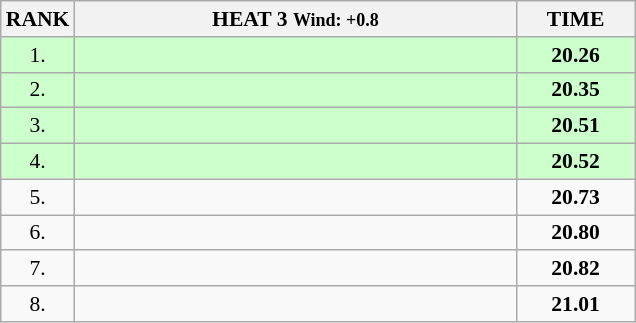<table class="wikitable" style="border-collapse: collapse; font-size: 90%;">
<tr>
<th>RANK</th>
<th style="width: 20em">HEAT 3 <small>Wind: +0.8</small></th>
<th style="width: 5em">TIME</th>
</tr>
<tr style="background:#ccffcc;">
<td align="center">1.</td>
<td></td>
<td align="center"><strong>20.26</strong></td>
</tr>
<tr style="background:#ccffcc;">
<td align="center">2.</td>
<td></td>
<td align="center"><strong>20.35</strong></td>
</tr>
<tr style="background:#ccffcc;">
<td align="center">3.</td>
<td></td>
<td align="center"><strong>20.51</strong></td>
</tr>
<tr style="background:#ccffcc;">
<td align="center">4.</td>
<td></td>
<td align="center"><strong>20.52</strong></td>
</tr>
<tr>
<td align="center">5.</td>
<td></td>
<td align="center"><strong>20.73</strong></td>
</tr>
<tr>
<td align="center">6.</td>
<td></td>
<td align="center"><strong>20.80</strong></td>
</tr>
<tr>
<td align="center">7.</td>
<td></td>
<td align="center"><strong>20.82</strong></td>
</tr>
<tr>
<td align="center">8.</td>
<td></td>
<td align="center"><strong>21.01</strong></td>
</tr>
</table>
